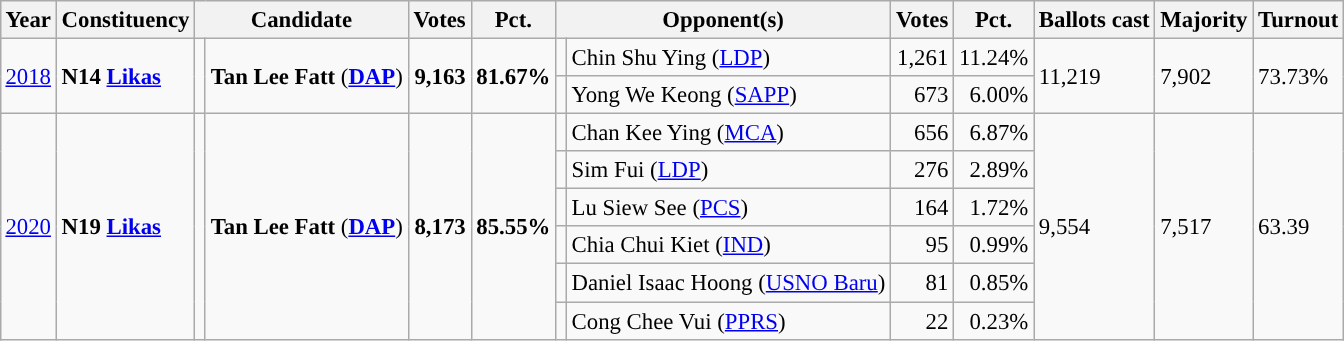<table class="wikitable" style="margin:0.5em ; font-size:95%">
<tr>
<th>Year</th>
<th>Constituency</th>
<th colspan=2>Candidate</th>
<th>Votes</th>
<th>Pct.</th>
<th colspan=2>Opponent(s)</th>
<th>Votes</th>
<th>Pct.</th>
<th>Ballots cast</th>
<th>Majority</th>
<th>Turnout</th>
</tr>
<tr>
<td rowspan="2"><a href='#'>2018</a></td>
<td rowspan="2"><strong>N14 <a href='#'>Likas</a></strong></td>
<td rowspan="2" ></td>
<td rowspan="2"><strong>Tan Lee Fatt</strong> (<a href='#'><strong>DAP</strong></a>)</td>
<td rowspan="2" align=right><strong>9,163</strong></td>
<td rowspan="2"><strong>81.67%</strong></td>
<td></td>
<td>Chin Shu Ying (<a href='#'>LDP</a>)</td>
<td align=right>1,261</td>
<td>11.24%</td>
<td rowspan="2">11,219</td>
<td rowspan="2">7,902</td>
<td rowspan="2">73.73%</td>
</tr>
<tr>
<td bgcolor = ></td>
<td>Yong We Keong (<a href='#'>SAPP</a>)</td>
<td align=right>673</td>
<td align=right>6.00%</td>
</tr>
<tr>
<td rowspan="6"><a href='#'>2020</a></td>
<td rowspan="6"><strong>N19 <a href='#'>Likas</a></strong></td>
<td rowspan="6" ></td>
<td rowspan="6"><strong>Tan Lee Fatt</strong> (<a href='#'><strong>DAP</strong></a>)</td>
<td rowspan="6" align=right><strong>8,173</strong></td>
<td rowspan="6"><strong>85.55%</strong></td>
<td></td>
<td>Chan Kee Ying (<a href='#'>MCA</a>)</td>
<td align=right>656</td>
<td align=right>6.87%</td>
<td rowspan="6">9,554</td>
<td rowspan="6">7,517</td>
<td rowspan="6">63.39</td>
</tr>
<tr>
<td></td>
<td>Sim Fui (<a href='#'>LDP</a>)</td>
<td align=right>276</td>
<td align=right>2.89%</td>
</tr>
<tr>
<td bgcolor= ></td>
<td>Lu Siew See (<a href='#'>PCS</a>)</td>
<td align=right>164</td>
<td align=right>1.72%</td>
</tr>
<tr>
<td></td>
<td>Chia Chui Kiet (<a href='#'>IND</a>)</td>
<td align=right>95</td>
<td align=right>0.99%</td>
</tr>
<tr>
<td bgcolor = ></td>
<td>Daniel Isaac Hoong (<a href='#'>USNO Baru</a>)</td>
<td align=right>81</td>
<td align=right>0.85%</td>
</tr>
<tr>
<td bgcolor = ></td>
<td>Cong Chee Vui (<a href='#'>PPRS</a>)</td>
<td align=right>22</td>
<td align=right>0.23%</td>
</tr>
</table>
